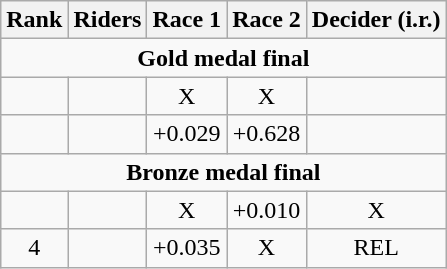<table class="wikitable" style="text-align:center">
<tr>
<th>Rank</th>
<th>Riders</th>
<th>Race 1</th>
<th>Race 2</th>
<th>Decider (i.r.)</th>
</tr>
<tr>
<td colspan=5><strong>Gold medal final</strong></td>
</tr>
<tr>
<td></td>
<td align=left></td>
<td>X</td>
<td>X</td>
<td></td>
</tr>
<tr>
<td></td>
<td align=left></td>
<td>+0.029</td>
<td>+0.628</td>
<td></td>
</tr>
<tr>
<td colspan=5><strong>Bronze medal final</strong></td>
</tr>
<tr>
<td></td>
<td align=left></td>
<td>X</td>
<td>+0.010</td>
<td>X</td>
</tr>
<tr>
<td>4</td>
<td align=left></td>
<td>+0.035</td>
<td>X</td>
<td>REL</td>
</tr>
</table>
